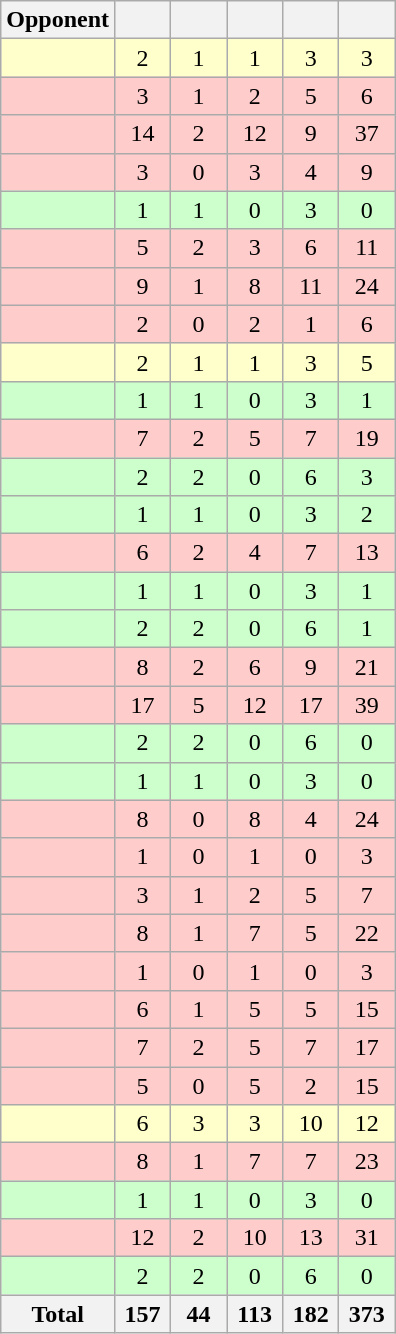<table class="wikitable sortable" style="text-align: center;">
<tr>
<th width="30">Opponent</th>
<th width=30></th>
<th width=30></th>
<th width=30></th>
<th width=30></th>
<th width=30></th>
</tr>
<tr bgcolor=#FFFFCC>
<td align="left"></td>
<td>2</td>
<td>1</td>
<td>1</td>
<td>3</td>
<td>3</td>
</tr>
<tr bgcolor=#FFCCCC>
<td align="left"></td>
<td>3</td>
<td>1</td>
<td>2</td>
<td>5</td>
<td>6</td>
</tr>
<tr bgcolor=#FFCCCC>
<td align="left"></td>
<td>14</td>
<td>2</td>
<td>12</td>
<td>9</td>
<td>37</td>
</tr>
<tr bgcolor=#FFCCCC>
<td align="left"></td>
<td>3</td>
<td>0</td>
<td>3</td>
<td>4</td>
<td>9</td>
</tr>
<tr bgcolor=#CCFFCC>
<td align="left"></td>
<td>1</td>
<td>1</td>
<td>0</td>
<td>3</td>
<td>0</td>
</tr>
<tr bgcolor=#FFCCCC>
<td align="left"></td>
<td>5</td>
<td>2</td>
<td>3</td>
<td>6</td>
<td>11</td>
</tr>
<tr bgcolor=#FFCCCC>
<td align="left"></td>
<td>9</td>
<td>1</td>
<td>8</td>
<td>11</td>
<td>24</td>
</tr>
<tr bgcolor=#FFCCCC>
<td align="left"></td>
<td>2</td>
<td>0</td>
<td>2</td>
<td>1</td>
<td>6</td>
</tr>
<tr bgcolor=#FFFFCC>
<td align="left"></td>
<td>2</td>
<td>1</td>
<td>1</td>
<td>3</td>
<td>5</td>
</tr>
<tr bgcolor=#CCFFCC>
<td align="left"></td>
<td>1</td>
<td>1</td>
<td>0</td>
<td>3</td>
<td>1</td>
</tr>
<tr bgcolor=#FFCCCC>
<td align="left"></td>
<td>7</td>
<td>2</td>
<td>5</td>
<td>7</td>
<td>19</td>
</tr>
<tr bgcolor=#CCFFCC>
<td align="left"></td>
<td>2</td>
<td>2</td>
<td>0</td>
<td>6</td>
<td>3</td>
</tr>
<tr bgcolor=#CCFFCC>
<td align="left"></td>
<td>1</td>
<td>1</td>
<td>0</td>
<td>3</td>
<td>2</td>
</tr>
<tr bgcolor=#FFCCCC>
<td align="left"></td>
<td>6</td>
<td>2</td>
<td>4</td>
<td>7</td>
<td>13</td>
</tr>
<tr bgcolor=#CCFFCC>
<td align="left"></td>
<td>1</td>
<td>1</td>
<td>0</td>
<td>3</td>
<td>1</td>
</tr>
<tr bgcolor=#CCFFCC>
<td align="left"></td>
<td>2</td>
<td>2</td>
<td>0</td>
<td>6</td>
<td>1</td>
</tr>
<tr bgcolor=#FFCCCC>
<td align="left"></td>
<td>8</td>
<td>2</td>
<td>6</td>
<td>9</td>
<td>21</td>
</tr>
<tr bgcolor=#FFCCCC>
<td align="left"></td>
<td>17</td>
<td>5</td>
<td>12</td>
<td>17</td>
<td>39</td>
</tr>
<tr bgcolor=#CCFFCC>
<td align="left"></td>
<td>2</td>
<td>2</td>
<td>0</td>
<td>6</td>
<td>0</td>
</tr>
<tr bgcolor=#CCFFCC>
<td align="left"></td>
<td>1</td>
<td>1</td>
<td>0</td>
<td>3</td>
<td>0</td>
</tr>
<tr bgcolor=#FFCCCC>
<td align="left"></td>
<td>8</td>
<td>0</td>
<td>8</td>
<td>4</td>
<td>24</td>
</tr>
<tr bgcolor=#FFCCCC>
<td align="left"></td>
<td>1</td>
<td>0</td>
<td>1</td>
<td>0</td>
<td>3</td>
</tr>
<tr bgcolor=#FFCCCC>
<td align="left"></td>
<td>3</td>
<td>1</td>
<td>2</td>
<td>5</td>
<td>7</td>
</tr>
<tr bgcolor=#FFCCCC>
<td align="left"></td>
<td>8</td>
<td>1</td>
<td>7</td>
<td>5</td>
<td>22</td>
</tr>
<tr bgcolor=#FFCCCC>
<td align="left"></td>
<td>1</td>
<td>0</td>
<td>1</td>
<td>0</td>
<td>3</td>
</tr>
<tr bgcolor=#FFCCCC>
<td align="left"></td>
<td>6</td>
<td>1</td>
<td>5</td>
<td>5</td>
<td>15</td>
</tr>
<tr bgcolor=#FFCCCC>
<td align="left"></td>
<td>7</td>
<td>2</td>
<td>5</td>
<td>7</td>
<td>17</td>
</tr>
<tr bgcolor=#FFCCCC>
<td align="left"></td>
<td>5</td>
<td>0</td>
<td>5</td>
<td>2</td>
<td>15</td>
</tr>
<tr bgcolor=#FFFFCC>
<td align="left"></td>
<td>6</td>
<td>3</td>
<td>3</td>
<td>10</td>
<td>12</td>
</tr>
<tr bgcolor=#FFCCCC>
<td align="left"></td>
<td>8</td>
<td>1</td>
<td>7</td>
<td>7</td>
<td>23</td>
</tr>
<tr bgcolor=#CCFFCC>
<td align="left"></td>
<td>1</td>
<td>1</td>
<td>0</td>
<td>3</td>
<td>0</td>
</tr>
<tr bgcolor=#FFCCCC>
<td align="left"></td>
<td>12</td>
<td>2</td>
<td>10</td>
<td>13</td>
<td>31</td>
</tr>
<tr bgcolor=#CCFFCC>
<td align="left"></td>
<td>2</td>
<td>2</td>
<td>0</td>
<td>6</td>
<td>0</td>
</tr>
<tr>
<th>Total</th>
<th>157</th>
<th>44</th>
<th>113</th>
<th>182</th>
<th>373</th>
</tr>
</table>
